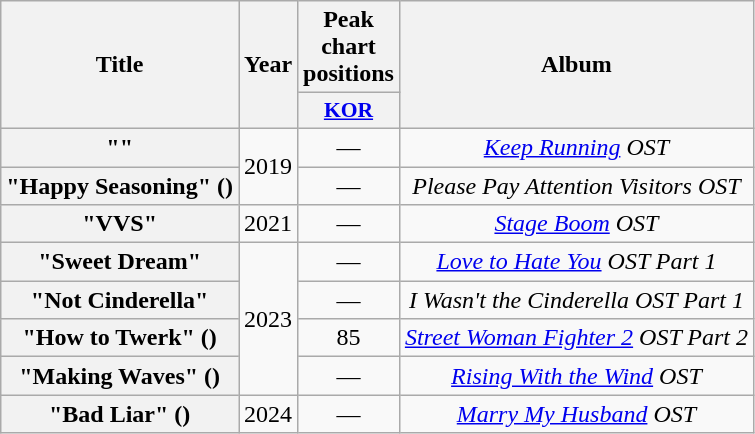<table class="wikitable plainrowheaders" style="text-align:center">
<tr>
<th rowspan="2" scope="col">Title</th>
<th rowspan="2" scope="col">Year</th>
<th colspan="1" scope="col">Peak chart positions</th>
<th rowspan="2" scope="col">Album</th>
</tr>
<tr>
<th scope="col" style="width:4em; font-size:90%"><a href='#'>KOR</a><br></th>
</tr>
<tr>
<th scope="row">""<br></th>
<td rowspan="2">2019</td>
<td>—</td>
<td><em><a href='#'>Keep Running</a> OST</em></td>
</tr>
<tr>
<th scope="row">"Happy Seasoning" ()</th>
<td>—</td>
<td><em>Please Pay Attention Visitors OST</em></td>
</tr>
<tr>
<th scope="row">"VVS"<br></th>
<td>2021</td>
<td>—</td>
<td><em><a href='#'>Stage Boom</a> OST</em></td>
</tr>
<tr>
<th scope="row">"Sweet Dream"<br></th>
<td rowspan="4">2023</td>
<td>—</td>
<td><em><a href='#'>Love to Hate You</a> OST Part 1</em></td>
</tr>
<tr>
<th scope="row">"Not Cinderella"<br></th>
<td>—</td>
<td><em>I Wasn't the Cinderella OST Part 1</em></td>
</tr>
<tr>
<th scope="row">"How to Twerk" ()<br></th>
<td>85</td>
<td><em><a href='#'>Street Woman Fighter 2</a> OST Part 2</em></td>
</tr>
<tr>
<th scope="row">"Making Waves" ()</th>
<td>—</td>
<td><em><a href='#'>Rising With the Wind</a> OST</em></td>
</tr>
<tr>
<th scope="row">"Bad Liar" ()</th>
<td>2024</td>
<td>—</td>
<td><em><a href='#'>Marry My Husband</a> OST</em></td>
</tr>
</table>
